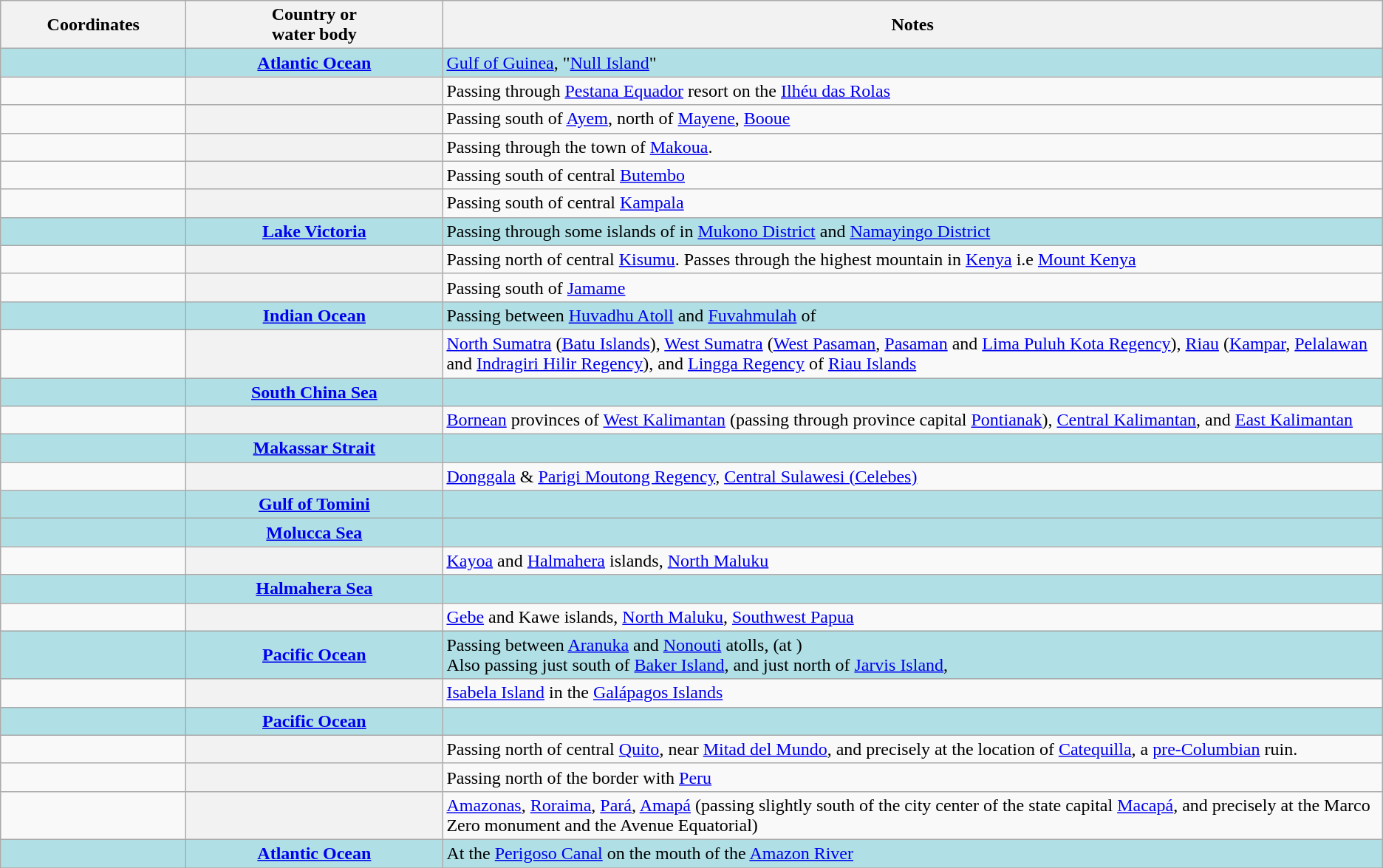<table class="wikitable plainrowheaders">
<tr>
<th style="width:10em;">Coordinates</th>
<th style="width:14em;">Country or<br>water body</th>
<th scope="col">Notes</th>
</tr>
<tr>
<td style="background:#b0e0e6;"></td>
<th scope="row" style="background:#b0e0e6;"><a href='#'>Atlantic Ocean</a></th>
<td style="background:#b0e0e6;"><a href='#'>Gulf of Guinea</a>, "<a href='#'>Null Island</a>"</td>
</tr>
<tr>
<td></td>
<th scope="row"></th>
<td>Passing through <a href='#'>Pestana Equador</a> resort on the <a href='#'>Ilhéu das Rolas</a></td>
</tr>
<tr>
<td></td>
<th scope="row"></th>
<td>Passing  south of <a href='#'>Ayem</a>,  north of <a href='#'>Mayene</a>, <a href='#'>Booue</a></td>
</tr>
<tr>
<td></td>
<th scope="row"></th>
<td>Passing through the town of <a href='#'>Makoua</a>.</td>
</tr>
<tr>
<td></td>
<th scope="row"></th>
<td>Passing  south of central <a href='#'>Butembo</a></td>
</tr>
<tr>
<td></td>
<th scope="row"></th>
<td>Passing  south of central <a href='#'>Kampala</a></td>
</tr>
<tr>
<td style="background:#b0e0e6;"></td>
<th scope="row" style="background:#b0e0e6;"><a href='#'>Lake Victoria</a></th>
<td style="background:#b0e0e6;">Passing through some islands of  in <a href='#'>Mukono District</a> and <a href='#'>Namayingo District</a></td>
</tr>
<tr>
<td></td>
<th scope="row"></th>
<td>Passing  north of central <a href='#'>Kisumu</a>. Passes through the highest mountain in <a href='#'>Kenya</a> i.e <a href='#'>Mount Kenya</a></td>
</tr>
<tr>
<td></td>
<th scope="row"></th>
<td>Passing south of <a href='#'>Jamame</a></td>
</tr>
<tr>
<td style="background:#b0e0e6;"></td>
<th scope="row" style="background:#b0e0e6;"><a href='#'>Indian Ocean</a></th>
<td style="background:#b0e0e6;">Passing between <a href='#'>Huvadhu Atoll</a> and <a href='#'>Fuvahmulah</a> of </td>
</tr>
<tr>
<td></td>
<th scope="row"></th>
<td><a href='#'>North Sumatra</a> (<a href='#'>Batu Islands</a>), <a href='#'>West Sumatra</a> (<a href='#'>West Pasaman</a>, <a href='#'>Pasaman</a> and <a href='#'>Lima Puluh Kota Regency</a>), <a href='#'>Riau</a> (<a href='#'>Kampar</a>, <a href='#'>Pelalawan</a> and <a href='#'>Indragiri Hilir Regency</a>), and <a href='#'>Lingga Regency</a> of <a href='#'>Riau Islands</a></td>
</tr>
<tr>
<td style="background:#b0e0e6;"></td>
<th scope="row" style="background:#b0e0e6;"><a href='#'>South China Sea</a></th>
<td style="background:#b0e0e6;"></td>
</tr>
<tr>
<td></td>
<th scope="row"></th>
<td><a href='#'>Bornean</a> provinces of <a href='#'>West Kalimantan</a> (passing through province capital <a href='#'>Pontianak</a>), <a href='#'>Central Kalimantan</a>, and <a href='#'>East Kalimantan</a></td>
</tr>
<tr>
<td style="background:#b0e0e6;"></td>
<th scope="row" style="background:#b0e0e6;"><a href='#'>Makassar Strait</a></th>
<td style="background:#b0e0e6;"></td>
</tr>
<tr>
<td></td>
<th scope="row"></th>
<td><a href='#'>Donggala</a> & <a href='#'>Parigi Moutong Regency</a>, <a href='#'>Central Sulawesi (Celebes)</a></td>
</tr>
<tr>
<td style="background:#b0e0e6;"></td>
<th scope="row" style="background:#b0e0e6;"><a href='#'>Gulf of Tomini</a></th>
<td style="background:#b0e0e6;"></td>
</tr>
<tr>
<td style="background:#b0e0e6;"></td>
<th scope="row" style="background:#b0e0e6;"><a href='#'>Molucca Sea</a></th>
<td style="background:#b0e0e6;"></td>
</tr>
<tr>
<td></td>
<th scope="row"></th>
<td><a href='#'>Kayoa</a> and <a href='#'>Halmahera</a> islands, <a href='#'>North Maluku</a></td>
</tr>
<tr>
<td style="background:#b0e0e6;"></td>
<th scope="row" style="background:#b0e0e6;"><a href='#'>Halmahera Sea</a></th>
<td style="background:#b0e0e6;"></td>
</tr>
<tr>
<td></td>
<th scope="row"></th>
<td><a href='#'>Gebe</a> and Kawe islands, <a href='#'>North Maluku</a>, <a href='#'>Southwest Papua</a></td>
</tr>
<tr>
<td style="background:#b0e0e6;"></td>
<th scope="row" style="background:#b0e0e6;"><a href='#'>Pacific Ocean</a></th>
<td style="background:#b0e0e6;">Passing between <a href='#'>Aranuka</a> and <a href='#'>Nonouti</a> atolls,  (at )<br>Also passing just south of <a href='#'>Baker Island</a>, and just north of <a href='#'>Jarvis Island</a>, </td>
</tr>
<tr>
<td></td>
<th scope="row"></th>
<td><a href='#'>Isabela Island</a> in the <a href='#'>Galápagos Islands</a></td>
</tr>
<tr>
<td style="background:#b0e0e6;"></td>
<th scope="row" style="background:#b0e0e6;"><a href='#'>Pacific Ocean</a></th>
<td style="background:#b0e0e6;"></td>
</tr>
<tr>
<td></td>
<th scope="row"></th>
<td>Passing  north of central <a href='#'>Quito</a>, near <a href='#'>Mitad del Mundo</a>, and precisely at the location of <a href='#'>Catequilla</a>, a <a href='#'>pre-Columbian</a> ruin.</td>
</tr>
<tr>
<td></td>
<th scope="row"></th>
<td>Passing  north of the border with <a href='#'>Peru</a></td>
</tr>
<tr valign="top">
<td></td>
<th scope="row"></th>
<td><a href='#'>Amazonas</a>, <a href='#'>Roraima</a>, <a href='#'>Pará</a>, <a href='#'>Amapá</a> (passing slightly south of the city center of the state capital <a href='#'>Macapá</a>, and precisely at the Marco Zero monument and the Avenue Equatorial)</td>
</tr>
<tr>
<td style="background:#b0e0e6;"></td>
<th scope="row" style="background:#b0e0e6;"><a href='#'>Atlantic Ocean</a></th>
<td style="background:#b0e0e6;">At the <a href='#'>Perigoso Canal</a> on the mouth of the <a href='#'>Amazon River</a></td>
</tr>
<tr>
</tr>
</table>
